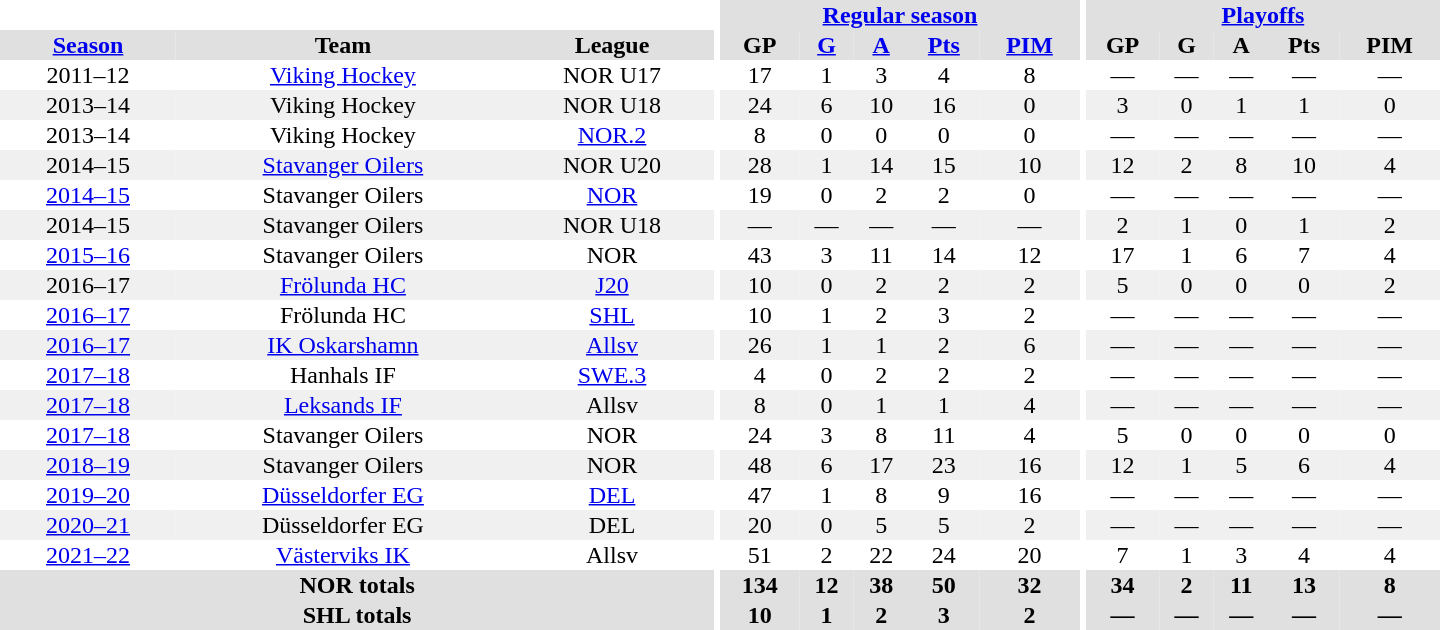<table border="0" cellpadding="1" cellspacing="0" style="text-align:center; width:60em">
<tr bgcolor="#e0e0e0">
<th colspan="3" bgcolor="#ffffff"></th>
<th rowspan="99" bgcolor="#ffffff"></th>
<th colspan="5"><a href='#'>Regular season</a></th>
<th rowspan="99" bgcolor="#ffffff"></th>
<th colspan="5"><a href='#'>Playoffs</a></th>
</tr>
<tr bgcolor="#e0e0e0">
<th><a href='#'>Season</a></th>
<th>Team</th>
<th>League</th>
<th>GP</th>
<th><a href='#'>G</a></th>
<th><a href='#'>A</a></th>
<th><a href='#'>Pts</a></th>
<th><a href='#'>PIM</a></th>
<th>GP</th>
<th>G</th>
<th>A</th>
<th>Pts</th>
<th>PIM</th>
</tr>
<tr>
<td>2011–12</td>
<td><a href='#'>Viking Hockey</a></td>
<td>NOR U17</td>
<td>17</td>
<td>1</td>
<td>3</td>
<td>4</td>
<td>8</td>
<td>—</td>
<td>—</td>
<td>—</td>
<td>—</td>
<td>—</td>
</tr>
<tr bgcolor="#f0f0f0">
<td>2013–14</td>
<td>Viking Hockey</td>
<td>NOR U18</td>
<td>24</td>
<td>6</td>
<td>10</td>
<td>16</td>
<td>0</td>
<td>3</td>
<td>0</td>
<td>1</td>
<td>1</td>
<td>0</td>
</tr>
<tr>
<td>2013–14</td>
<td>Viking Hockey</td>
<td><a href='#'>NOR.2</a></td>
<td>8</td>
<td>0</td>
<td>0</td>
<td>0</td>
<td>0</td>
<td>—</td>
<td>—</td>
<td>—</td>
<td>—</td>
<td>—</td>
</tr>
<tr bgcolor="#f0f0f0">
<td>2014–15</td>
<td><a href='#'>Stavanger Oilers</a></td>
<td>NOR U20</td>
<td>28</td>
<td>1</td>
<td>14</td>
<td>15</td>
<td>10</td>
<td>12</td>
<td>2</td>
<td>8</td>
<td>10</td>
<td>4</td>
</tr>
<tr>
<td><a href='#'>2014–15</a></td>
<td>Stavanger Oilers</td>
<td><a href='#'>NOR</a></td>
<td>19</td>
<td>0</td>
<td>2</td>
<td>2</td>
<td>0</td>
<td>—</td>
<td>—</td>
<td>—</td>
<td>—</td>
<td>—</td>
</tr>
<tr bgcolor="#f0f0f0">
<td>2014–15</td>
<td>Stavanger Oilers</td>
<td>NOR U18</td>
<td>—</td>
<td>—</td>
<td>—</td>
<td>—</td>
<td>—</td>
<td>2</td>
<td>1</td>
<td>0</td>
<td>1</td>
<td>2</td>
</tr>
<tr>
<td><a href='#'>2015–16</a></td>
<td>Stavanger Oilers</td>
<td>NOR</td>
<td>43</td>
<td>3</td>
<td>11</td>
<td>14</td>
<td>12</td>
<td>17</td>
<td>1</td>
<td>6</td>
<td>7</td>
<td>4</td>
</tr>
<tr bgcolor="#f0f0f0">
<td>2016–17</td>
<td><a href='#'>Frölunda HC</a></td>
<td><a href='#'>J20</a></td>
<td>10</td>
<td>0</td>
<td>2</td>
<td>2</td>
<td>2</td>
<td>5</td>
<td>0</td>
<td>0</td>
<td>0</td>
<td>2</td>
</tr>
<tr>
<td><a href='#'>2016–17</a></td>
<td>Frölunda HC</td>
<td><a href='#'>SHL</a></td>
<td>10</td>
<td>1</td>
<td>2</td>
<td>3</td>
<td>2</td>
<td>—</td>
<td>—</td>
<td>—</td>
<td>—</td>
<td>—</td>
</tr>
<tr bgcolor="#f0f0f0">
<td><a href='#'>2016–17</a></td>
<td><a href='#'>IK Oskarshamn</a></td>
<td><a href='#'>Allsv</a></td>
<td>26</td>
<td>1</td>
<td>1</td>
<td>2</td>
<td>6</td>
<td>—</td>
<td>—</td>
<td>—</td>
<td>—</td>
<td>—</td>
</tr>
<tr>
<td><a href='#'>2017–18</a></td>
<td>Hanhals IF</td>
<td><a href='#'>SWE.3</a></td>
<td>4</td>
<td>0</td>
<td>2</td>
<td>2</td>
<td>2</td>
<td>—</td>
<td>—</td>
<td>—</td>
<td>—</td>
<td>—</td>
</tr>
<tr bgcolor="#f0f0f0">
<td><a href='#'>2017–18</a></td>
<td><a href='#'>Leksands IF</a></td>
<td>Allsv</td>
<td>8</td>
<td>0</td>
<td>1</td>
<td>1</td>
<td>4</td>
<td>—</td>
<td>—</td>
<td>—</td>
<td>—</td>
<td>—</td>
</tr>
<tr>
<td><a href='#'>2017–18</a></td>
<td>Stavanger Oilers</td>
<td>NOR</td>
<td>24</td>
<td>3</td>
<td>8</td>
<td>11</td>
<td>4</td>
<td>5</td>
<td>0</td>
<td>0</td>
<td>0</td>
<td>0</td>
</tr>
<tr bgcolor="#f0f0f0">
<td><a href='#'>2018–19</a></td>
<td>Stavanger Oilers</td>
<td>NOR</td>
<td>48</td>
<td>6</td>
<td>17</td>
<td>23</td>
<td>16</td>
<td>12</td>
<td>1</td>
<td>5</td>
<td>6</td>
<td>4</td>
</tr>
<tr>
<td><a href='#'>2019–20</a></td>
<td><a href='#'>Düsseldorfer EG</a></td>
<td><a href='#'>DEL</a></td>
<td>47</td>
<td>1</td>
<td>8</td>
<td>9</td>
<td>16</td>
<td>—</td>
<td>—</td>
<td>—</td>
<td>—</td>
<td>—</td>
</tr>
<tr bgcolor="#f0f0f0">
<td><a href='#'>2020–21</a></td>
<td>Düsseldorfer EG</td>
<td>DEL</td>
<td>20</td>
<td>0</td>
<td>5</td>
<td>5</td>
<td>2</td>
<td>—</td>
<td>—</td>
<td>—</td>
<td>—</td>
<td>—</td>
</tr>
<tr>
<td><a href='#'>2021–22</a></td>
<td><a href='#'>Västerviks IK</a></td>
<td>Allsv</td>
<td>51</td>
<td>2</td>
<td>22</td>
<td>24</td>
<td>20</td>
<td>7</td>
<td>1</td>
<td>3</td>
<td>4</td>
<td>4</td>
</tr>
<tr bgcolor="#e0e0e0">
<th colspan="3">NOR totals</th>
<th>134</th>
<th>12</th>
<th>38</th>
<th>50</th>
<th>32</th>
<th>34</th>
<th>2</th>
<th>11</th>
<th>13</th>
<th>8</th>
</tr>
<tr bgcolor="#e0e0e0">
<th colspan="3">SHL totals</th>
<th>10</th>
<th>1</th>
<th>2</th>
<th>3</th>
<th>2</th>
<th>—</th>
<th>—</th>
<th>—</th>
<th>—</th>
<th>—</th>
</tr>
</table>
